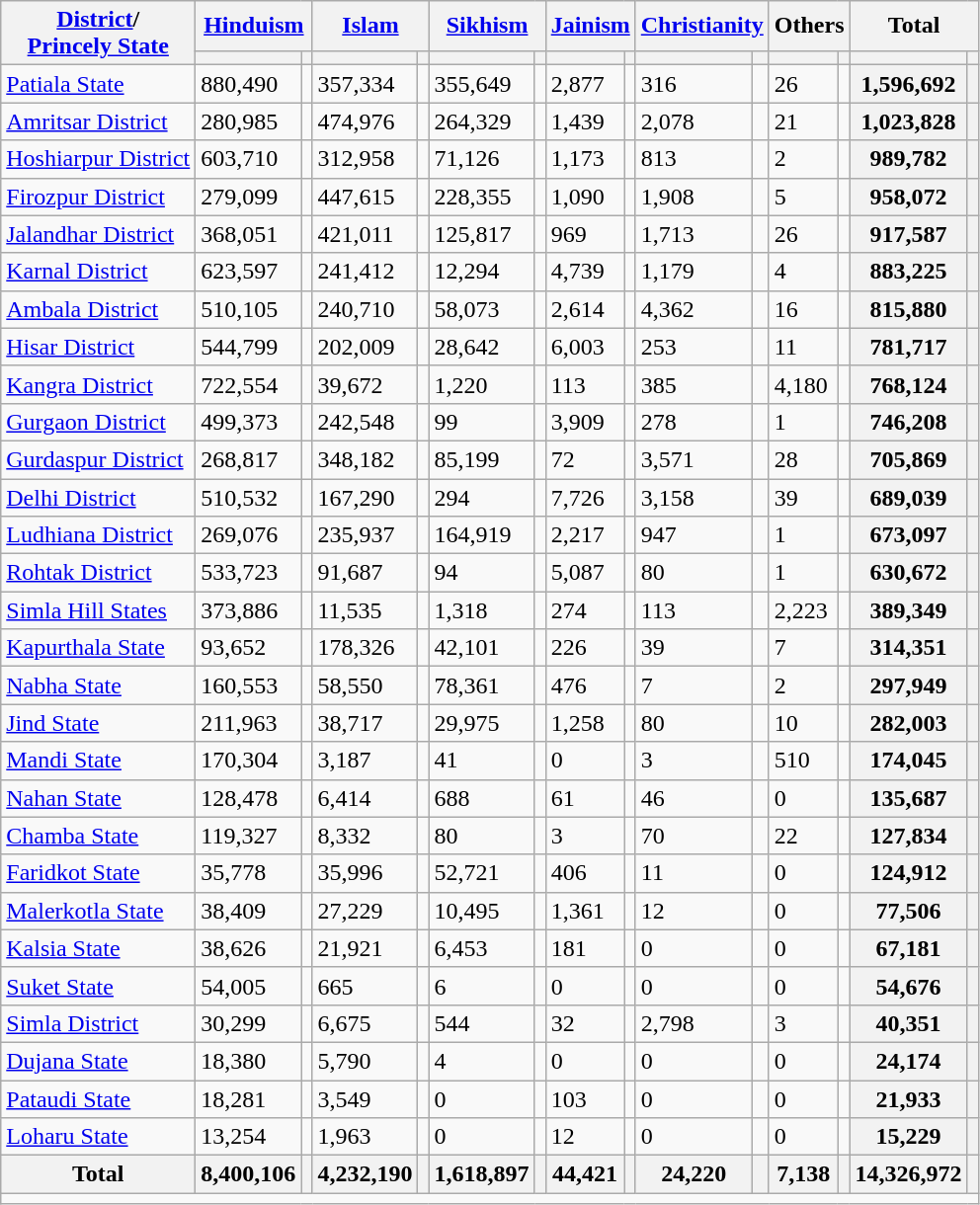<table class="wikitable sortable mw-collapsible">
<tr>
<th rowspan="2"><a href='#'>District</a>/<br><a href='#'>Princely State</a></th>
<th colspan="2"><a href='#'>Hinduism</a> </th>
<th colspan="2"><a href='#'>Islam</a> </th>
<th colspan="2"><a href='#'>Sikhism</a> </th>
<th colspan="2"><a href='#'>Jainism</a> </th>
<th colspan="2"><a href='#'>Christianity</a> </th>
<th colspan="2">Others</th>
<th colspan="2">Total</th>
</tr>
<tr>
<th><a href='#'></a></th>
<th></th>
<th></th>
<th></th>
<th></th>
<th></th>
<th></th>
<th></th>
<th></th>
<th></th>
<th></th>
<th></th>
<th></th>
<th></th>
</tr>
<tr>
<td><a href='#'>Patiala State</a></td>
<td>880,490</td>
<td></td>
<td>357,334</td>
<td></td>
<td>355,649</td>
<td></td>
<td>2,877</td>
<td></td>
<td>316</td>
<td></td>
<td>26</td>
<td></td>
<th>1,596,692</th>
<th></th>
</tr>
<tr>
<td><a href='#'>Amritsar District</a></td>
<td>280,985</td>
<td></td>
<td>474,976</td>
<td></td>
<td>264,329</td>
<td></td>
<td>1,439</td>
<td></td>
<td>2,078</td>
<td></td>
<td>21</td>
<td></td>
<th>1,023,828</th>
<th></th>
</tr>
<tr>
<td><a href='#'>Hoshiarpur District</a></td>
<td>603,710</td>
<td></td>
<td>312,958</td>
<td></td>
<td>71,126</td>
<td></td>
<td>1,173</td>
<td></td>
<td>813</td>
<td></td>
<td>2</td>
<td></td>
<th>989,782</th>
<th></th>
</tr>
<tr>
<td><a href='#'>Firozpur District</a></td>
<td>279,099</td>
<td></td>
<td>447,615</td>
<td></td>
<td>228,355</td>
<td></td>
<td>1,090</td>
<td></td>
<td>1,908</td>
<td></td>
<td>5</td>
<td></td>
<th>958,072</th>
<th></th>
</tr>
<tr>
<td><a href='#'>Jalandhar District</a></td>
<td>368,051</td>
<td></td>
<td>421,011</td>
<td></td>
<td>125,817</td>
<td></td>
<td>969</td>
<td></td>
<td>1,713</td>
<td></td>
<td>26</td>
<td></td>
<th>917,587</th>
<th></th>
</tr>
<tr>
<td><a href='#'>Karnal District</a></td>
<td>623,597</td>
<td></td>
<td>241,412</td>
<td></td>
<td>12,294</td>
<td></td>
<td>4,739</td>
<td></td>
<td>1,179</td>
<td></td>
<td>4</td>
<td></td>
<th>883,225</th>
<th></th>
</tr>
<tr>
<td><a href='#'>Ambala District</a></td>
<td>510,105</td>
<td></td>
<td>240,710</td>
<td></td>
<td>58,073</td>
<td></td>
<td>2,614</td>
<td></td>
<td>4,362</td>
<td></td>
<td>16</td>
<td></td>
<th>815,880</th>
<th></th>
</tr>
<tr>
<td><a href='#'>Hisar District</a></td>
<td>544,799</td>
<td></td>
<td>202,009</td>
<td></td>
<td>28,642</td>
<td></td>
<td>6,003</td>
<td></td>
<td>253</td>
<td></td>
<td>11</td>
<td></td>
<th>781,717</th>
<th></th>
</tr>
<tr>
<td><a href='#'>Kangra District</a></td>
<td>722,554</td>
<td></td>
<td>39,672</td>
<td></td>
<td>1,220</td>
<td></td>
<td>113</td>
<td></td>
<td>385</td>
<td></td>
<td>4,180</td>
<td></td>
<th>768,124</th>
<th></th>
</tr>
<tr>
<td><a href='#'>Gurgaon District</a></td>
<td>499,373</td>
<td></td>
<td>242,548</td>
<td></td>
<td>99</td>
<td></td>
<td>3,909</td>
<td></td>
<td>278</td>
<td></td>
<td>1</td>
<td></td>
<th>746,208</th>
<th></th>
</tr>
<tr>
<td><a href='#'>Gurdaspur District</a></td>
<td>268,817</td>
<td></td>
<td>348,182</td>
<td></td>
<td>85,199</td>
<td></td>
<td>72</td>
<td></td>
<td>3,571</td>
<td></td>
<td>28</td>
<td></td>
<th>705,869</th>
<th></th>
</tr>
<tr>
<td><a href='#'>Delhi District</a></td>
<td>510,532</td>
<td></td>
<td>167,290</td>
<td></td>
<td>294</td>
<td></td>
<td>7,726</td>
<td></td>
<td>3,158</td>
<td></td>
<td>39</td>
<td></td>
<th>689,039</th>
<th></th>
</tr>
<tr>
<td><a href='#'>Ludhiana District</a></td>
<td>269,076</td>
<td></td>
<td>235,937</td>
<td></td>
<td>164,919</td>
<td></td>
<td>2,217</td>
<td></td>
<td>947</td>
<td></td>
<td>1</td>
<td></td>
<th>673,097</th>
<th></th>
</tr>
<tr>
<td><a href='#'>Rohtak District</a></td>
<td>533,723</td>
<td></td>
<td>91,687</td>
<td></td>
<td>94</td>
<td></td>
<td>5,087</td>
<td></td>
<td>80</td>
<td></td>
<td>1</td>
<td></td>
<th>630,672</th>
<th></th>
</tr>
<tr>
<td><a href='#'>Simla Hill States</a></td>
<td>373,886</td>
<td></td>
<td>11,535</td>
<td></td>
<td>1,318</td>
<td></td>
<td>274</td>
<td></td>
<td>113</td>
<td></td>
<td>2,223</td>
<td></td>
<th>389,349</th>
<th></th>
</tr>
<tr>
<td><a href='#'>Kapurthala State</a></td>
<td>93,652</td>
<td></td>
<td>178,326</td>
<td></td>
<td>42,101</td>
<td></td>
<td>226</td>
<td></td>
<td>39</td>
<td></td>
<td>7</td>
<td></td>
<th>314,351</th>
<th></th>
</tr>
<tr>
<td><a href='#'>Nabha State</a></td>
<td>160,553</td>
<td></td>
<td>58,550</td>
<td></td>
<td>78,361</td>
<td></td>
<td>476</td>
<td></td>
<td>7</td>
<td></td>
<td>2</td>
<td></td>
<th>297,949</th>
<th></th>
</tr>
<tr>
<td><a href='#'>Jind State</a></td>
<td>211,963</td>
<td></td>
<td>38,717</td>
<td></td>
<td>29,975</td>
<td></td>
<td>1,258</td>
<td></td>
<td>80</td>
<td></td>
<td>10</td>
<td></td>
<th>282,003</th>
<th></th>
</tr>
<tr>
<td><a href='#'>Mandi State</a></td>
<td>170,304</td>
<td></td>
<td>3,187</td>
<td></td>
<td>41</td>
<td></td>
<td>0</td>
<td></td>
<td>3</td>
<td></td>
<td>510</td>
<td></td>
<th>174,045</th>
<th></th>
</tr>
<tr>
<td><a href='#'>Nahan State</a></td>
<td>128,478</td>
<td></td>
<td>6,414</td>
<td></td>
<td>688</td>
<td></td>
<td>61</td>
<td></td>
<td>46</td>
<td></td>
<td>0</td>
<td></td>
<th>135,687</th>
<th></th>
</tr>
<tr>
<td><a href='#'>Chamba State</a></td>
<td>119,327</td>
<td></td>
<td>8,332</td>
<td></td>
<td>80</td>
<td></td>
<td>3</td>
<td></td>
<td>70</td>
<td></td>
<td>22</td>
<td></td>
<th>127,834</th>
<th></th>
</tr>
<tr>
<td><a href='#'>Faridkot State</a></td>
<td>35,778</td>
<td></td>
<td>35,996</td>
<td></td>
<td>52,721</td>
<td></td>
<td>406</td>
<td></td>
<td>11</td>
<td></td>
<td>0</td>
<td></td>
<th>124,912</th>
<th></th>
</tr>
<tr>
<td><a href='#'>Malerkotla State</a></td>
<td>38,409</td>
<td></td>
<td>27,229</td>
<td></td>
<td>10,495</td>
<td></td>
<td>1,361</td>
<td></td>
<td>12</td>
<td></td>
<td>0</td>
<td></td>
<th>77,506</th>
<th></th>
</tr>
<tr>
<td><a href='#'>Kalsia State</a></td>
<td>38,626</td>
<td></td>
<td>21,921</td>
<td></td>
<td>6,453</td>
<td></td>
<td>181</td>
<td></td>
<td>0</td>
<td></td>
<td>0</td>
<td></td>
<th>67,181</th>
<th></th>
</tr>
<tr>
<td><a href='#'>Suket State</a></td>
<td>54,005</td>
<td></td>
<td>665</td>
<td></td>
<td>6</td>
<td></td>
<td>0</td>
<td></td>
<td>0</td>
<td></td>
<td>0</td>
<td></td>
<th>54,676</th>
<th></th>
</tr>
<tr>
<td><a href='#'>Simla District</a></td>
<td>30,299</td>
<td></td>
<td>6,675</td>
<td></td>
<td>544</td>
<td></td>
<td>32</td>
<td></td>
<td>2,798</td>
<td></td>
<td>3</td>
<td></td>
<th>40,351</th>
<th></th>
</tr>
<tr>
<td><a href='#'>Dujana State</a></td>
<td>18,380</td>
<td></td>
<td>5,790</td>
<td></td>
<td>4</td>
<td></td>
<td>0</td>
<td></td>
<td>0</td>
<td></td>
<td>0</td>
<td></td>
<th>24,174</th>
<th></th>
</tr>
<tr>
<td><a href='#'>Pataudi State</a></td>
<td>18,281</td>
<td></td>
<td>3,549</td>
<td></td>
<td>0</td>
<td></td>
<td>103</td>
<td></td>
<td>0</td>
<td></td>
<td>0</td>
<td></td>
<th>21,933</th>
<th></th>
</tr>
<tr>
<td><a href='#'>Loharu State</a></td>
<td>13,254</td>
<td></td>
<td>1,963</td>
<td></td>
<td>0</td>
<td></td>
<td>12</td>
<td></td>
<td>0</td>
<td></td>
<td>0</td>
<td></td>
<th>15,229</th>
<th></th>
</tr>
<tr>
<th>Total</th>
<th>8,400,106</th>
<th></th>
<th>4,232,190</th>
<th></th>
<th>1,618,897</th>
<th></th>
<th>44,421</th>
<th></th>
<th>24,220</th>
<th></th>
<th>7,138</th>
<th></th>
<th>14,326,972</th>
<th></th>
</tr>
<tr class="sortbottom">
<td colspan="15"></td>
</tr>
</table>
